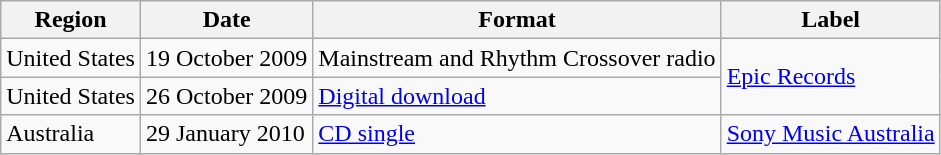<table class=wikitable>
<tr>
<th>Region</th>
<th>Date</th>
<th>Format</th>
<th>Label</th>
</tr>
<tr>
<td>United States</td>
<td>19 October 2009</td>
<td>Mainstream and Rhythm Crossover radio</td>
<td rowspan="2"><a href='#'>Epic Records</a></td>
</tr>
<tr>
<td>United States</td>
<td>26 October 2009</td>
<td><a href='#'>Digital download</a></td>
</tr>
<tr>
<td>Australia</td>
<td>29 January 2010</td>
<td><a href='#'>CD single</a></td>
<td><a href='#'>Sony Music Australia</a></td>
</tr>
</table>
